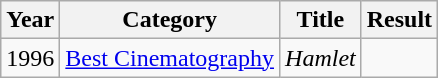<table class="wikitable">
<tr>
<th>Year</th>
<th>Category</th>
<th>Title</th>
<th>Result</th>
</tr>
<tr>
<td>1996</td>
<td><a href='#'>Best Cinematography</a></td>
<td><em>Hamlet</em></td>
<td></td>
</tr>
</table>
